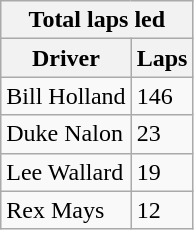<table class="wikitable">
<tr>
<th colspan=2>Total laps led</th>
</tr>
<tr>
<th>Driver</th>
<th>Laps</th>
</tr>
<tr>
<td>Bill Holland</td>
<td>146</td>
</tr>
<tr>
<td>Duke Nalon</td>
<td>23</td>
</tr>
<tr>
<td>Lee Wallard</td>
<td>19</td>
</tr>
<tr>
<td>Rex Mays</td>
<td>12</td>
</tr>
</table>
